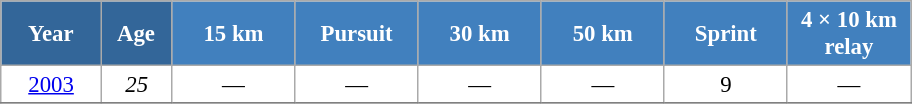<table class="wikitable" style="font-size:95%; text-align:center; border:grey solid 1px; border-collapse:collapse; background:#ffffff;">
<tr>
<th style="background-color:#369; color:white; width:60px;"> Year </th>
<th style="background-color:#369; color:white; width:40px;"> Age </th>
<th style="background-color:#4180be; color:white; width:75px;"> 15 km </th>
<th style="background-color:#4180be; color:white; width:75px;"> Pursuit </th>
<th style="background-color:#4180be; color:white; width:75px;"> 30 km </th>
<th style="background-color:#4180be; color:white; width:75px;"> 50 km </th>
<th style="background-color:#4180be; color:white; width:75px;"> Sprint </th>
<th style="background-color:#4180be; color:white; width:75px;"> 4 × 10 km <br> relay </th>
</tr>
<tr>
<td><a href='#'>2003</a></td>
<td><em>25</em></td>
<td>—</td>
<td>—</td>
<td>—</td>
<td>—</td>
<td>9</td>
<td>—</td>
</tr>
<tr>
</tr>
</table>
